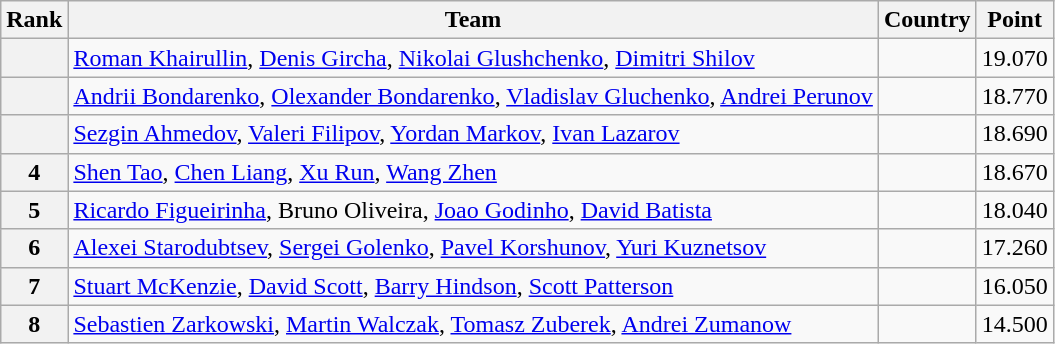<table class="wikitable sortable">
<tr>
<th>Rank</th>
<th>Team</th>
<th>Country</th>
<th>Point</th>
</tr>
<tr>
<th></th>
<td><a href='#'>Roman Khairullin</a>, <a href='#'>Denis Gircha</a>, <a href='#'>Nikolai Glushchenko</a>, <a href='#'>Dimitri Shilov</a></td>
<td></td>
<td>19.070</td>
</tr>
<tr>
<th></th>
<td><a href='#'>Andrii Bondarenko</a>, <a href='#'>Olexander Bondarenko</a>, <a href='#'>Vladislav Gluchenko</a>, <a href='#'>Andrei Perunov</a></td>
<td></td>
<td>18.770</td>
</tr>
<tr>
<th></th>
<td><a href='#'>Sezgin Ahmedov</a>, <a href='#'>Valeri Filipov</a>, <a href='#'>Yordan Markov</a>, <a href='#'>Ivan Lazarov</a></td>
<td></td>
<td>18.690</td>
</tr>
<tr>
<th>4</th>
<td><a href='#'>Shen Tao</a>, <a href='#'>Chen Liang</a>, <a href='#'>Xu Run</a>, <a href='#'>Wang Zhen</a></td>
<td></td>
<td>18.670</td>
</tr>
<tr>
<th>5</th>
<td><a href='#'>Ricardo Figueirinha</a>, Bruno Oliveira, <a href='#'>Joao Godinho</a>, <a href='#'>David Batista</a></td>
<td></td>
<td>18.040</td>
</tr>
<tr>
<th>6</th>
<td><a href='#'>Alexei Starodubtsev</a>, <a href='#'>Sergei Golenko</a>, <a href='#'>Pavel Korshunov</a>, <a href='#'>Yuri Kuznetsov</a></td>
<td></td>
<td>17.260</td>
</tr>
<tr>
<th>7</th>
<td><a href='#'>Stuart McKenzie</a>, <a href='#'>David Scott</a>, <a href='#'>Barry Hindson</a>, <a href='#'>Scott Patterson</a></td>
<td></td>
<td>16.050</td>
</tr>
<tr>
<th>8</th>
<td><a href='#'>Sebastien Zarkowski</a>, <a href='#'>Martin Walczak</a>, <a href='#'>Tomasz Zuberek</a>, <a href='#'>Andrei Zumanow</a></td>
<td></td>
<td>14.500</td>
</tr>
</table>
